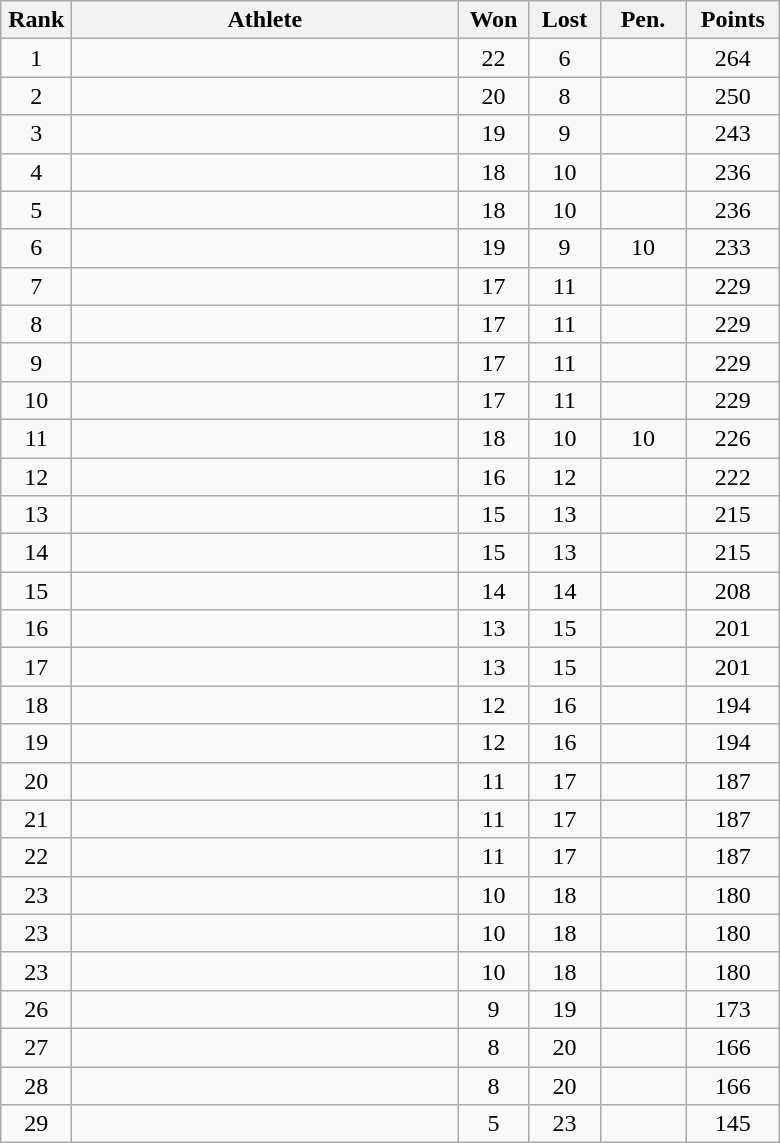<table class=wikitable style="text-align:center">
<tr>
<th width=40>Rank</th>
<th width=250>Athlete</th>
<th width=40>Won</th>
<th width=40>Lost</th>
<th width=50>Pen.</th>
<th width=55>Points</th>
</tr>
<tr>
<td>1</td>
<td align=left></td>
<td>22</td>
<td>6</td>
<td></td>
<td>264</td>
</tr>
<tr>
<td>2</td>
<td align=left></td>
<td>20</td>
<td>8</td>
<td></td>
<td>250</td>
</tr>
<tr>
<td>3</td>
<td align=left></td>
<td>19</td>
<td>9</td>
<td></td>
<td>243</td>
</tr>
<tr>
<td>4</td>
<td align=left></td>
<td>18</td>
<td>10</td>
<td></td>
<td>236</td>
</tr>
<tr>
<td>5</td>
<td align=left></td>
<td>18</td>
<td>10</td>
<td></td>
<td>236</td>
</tr>
<tr>
<td>6</td>
<td align=left></td>
<td>19</td>
<td>9</td>
<td>10</td>
<td>233</td>
</tr>
<tr>
<td>7</td>
<td align=left></td>
<td>17</td>
<td>11</td>
<td></td>
<td>229</td>
</tr>
<tr>
<td>8</td>
<td align=left></td>
<td>17</td>
<td>11</td>
<td></td>
<td>229</td>
</tr>
<tr>
<td>9</td>
<td align=left></td>
<td>17</td>
<td>11</td>
<td></td>
<td>229</td>
</tr>
<tr>
<td>10</td>
<td align=left></td>
<td>17</td>
<td>11</td>
<td></td>
<td>229</td>
</tr>
<tr>
<td>11</td>
<td align=left></td>
<td>18</td>
<td>10</td>
<td>10</td>
<td>226</td>
</tr>
<tr>
<td>12</td>
<td align=left></td>
<td>16</td>
<td>12</td>
<td></td>
<td>222</td>
</tr>
<tr>
<td>13</td>
<td align=left></td>
<td>15</td>
<td>13</td>
<td></td>
<td>215</td>
</tr>
<tr>
<td>14</td>
<td align=left></td>
<td>15</td>
<td>13</td>
<td></td>
<td>215</td>
</tr>
<tr>
<td>15</td>
<td align=left></td>
<td>14</td>
<td>14</td>
<td></td>
<td>208</td>
</tr>
<tr>
<td>16</td>
<td align=left></td>
<td>13</td>
<td>15</td>
<td></td>
<td>201</td>
</tr>
<tr>
<td>17</td>
<td align=left></td>
<td>13</td>
<td>15</td>
<td></td>
<td>201</td>
</tr>
<tr>
<td>18</td>
<td align=left></td>
<td>12</td>
<td>16</td>
<td></td>
<td>194</td>
</tr>
<tr>
<td>19</td>
<td align=left></td>
<td>12</td>
<td>16</td>
<td></td>
<td>194</td>
</tr>
<tr>
<td>20</td>
<td align=left></td>
<td>11</td>
<td>17</td>
<td></td>
<td>187</td>
</tr>
<tr>
<td>21</td>
<td align=left></td>
<td>11</td>
<td>17</td>
<td></td>
<td>187</td>
</tr>
<tr>
<td>22</td>
<td align=left></td>
<td>11</td>
<td>17</td>
<td></td>
<td>187</td>
</tr>
<tr>
<td>23</td>
<td align=left></td>
<td>10</td>
<td>18</td>
<td></td>
<td>180</td>
</tr>
<tr>
<td>23</td>
<td align=left></td>
<td>10</td>
<td>18</td>
<td></td>
<td>180</td>
</tr>
<tr>
<td>23</td>
<td align=left></td>
<td>10</td>
<td>18</td>
<td></td>
<td>180</td>
</tr>
<tr>
<td>26</td>
<td align=left></td>
<td>9</td>
<td>19</td>
<td></td>
<td>173</td>
</tr>
<tr>
<td>27</td>
<td align=left></td>
<td>8</td>
<td>20</td>
<td></td>
<td>166</td>
</tr>
<tr>
<td>28</td>
<td align=left></td>
<td>8</td>
<td>20</td>
<td></td>
<td>166</td>
</tr>
<tr>
<td>29</td>
<td align=left></td>
<td>5</td>
<td>23</td>
<td></td>
<td>145</td>
</tr>
</table>
